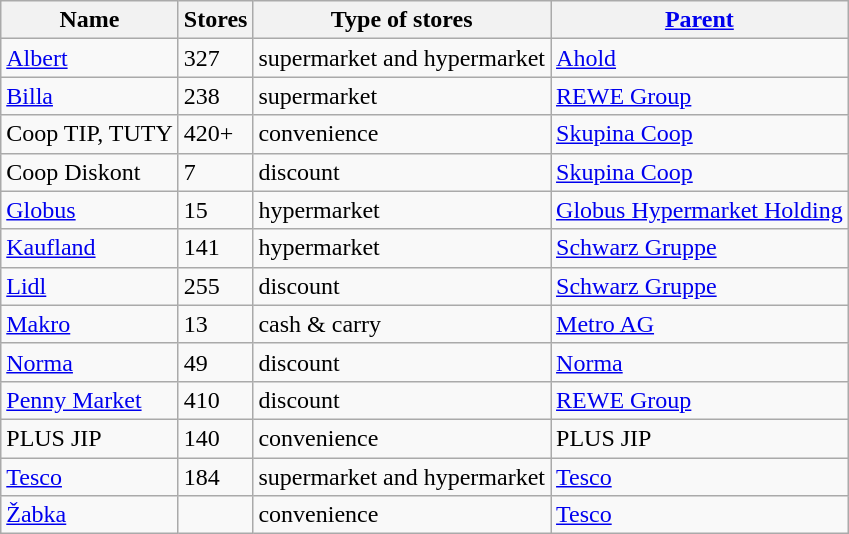<table class="wikitable sortable">
<tr>
<th>Name</th>
<th data-sort-type="number">Stores</th>
<th>Type of stores</th>
<th><a href='#'>Parent</a></th>
</tr>
<tr>
<td><a href='#'>Albert</a></td>
<td>327</td>
<td>supermarket and hypermarket</td>
<td><a href='#'>Ahold</a></td>
</tr>
<tr>
<td><a href='#'>Billa</a></td>
<td>238</td>
<td>supermarket</td>
<td><a href='#'>REWE Group</a></td>
</tr>
<tr>
<td>Coop TIP, TUTY</td>
<td>420+</td>
<td>convenience</td>
<td><a href='#'>Skupina Coop</a></td>
</tr>
<tr>
<td>Coop Diskont</td>
<td>7</td>
<td>discount</td>
<td><a href='#'>Skupina Coop</a></td>
</tr>
<tr>
<td><a href='#'>Globus</a></td>
<td>15</td>
<td>hypermarket</td>
<td><a href='#'>Globus Hypermarket Holding</a></td>
</tr>
<tr>
<td><a href='#'>Kaufland</a></td>
<td>141</td>
<td>hypermarket</td>
<td><a href='#'>Schwarz Gruppe</a></td>
</tr>
<tr>
<td><a href='#'>Lidl</a></td>
<td>255</td>
<td>discount</td>
<td><a href='#'>Schwarz Gruppe</a></td>
</tr>
<tr>
<td><a href='#'>Makro</a></td>
<td>13</td>
<td>cash & carry</td>
<td><a href='#'>Metro AG</a></td>
</tr>
<tr>
<td><a href='#'>Norma</a></td>
<td>49</td>
<td>discount</td>
<td><a href='#'>Norma</a></td>
</tr>
<tr>
<td><a href='#'>Penny Market</a></td>
<td>410</td>
<td>discount</td>
<td><a href='#'>REWE Group</a></td>
</tr>
<tr>
<td>PLUS JIP</td>
<td>140</td>
<td>convenience</td>
<td>PLUS JIP</td>
</tr>
<tr>
<td><a href='#'>Tesco</a></td>
<td>184</td>
<td>supermarket and hypermarket</td>
<td><a href='#'>Tesco</a></td>
</tr>
<tr>
<td><a href='#'>Žabka</a></td>
<td></td>
<td>convenience</td>
<td><a href='#'>Tesco</a></td>
</tr>
</table>
